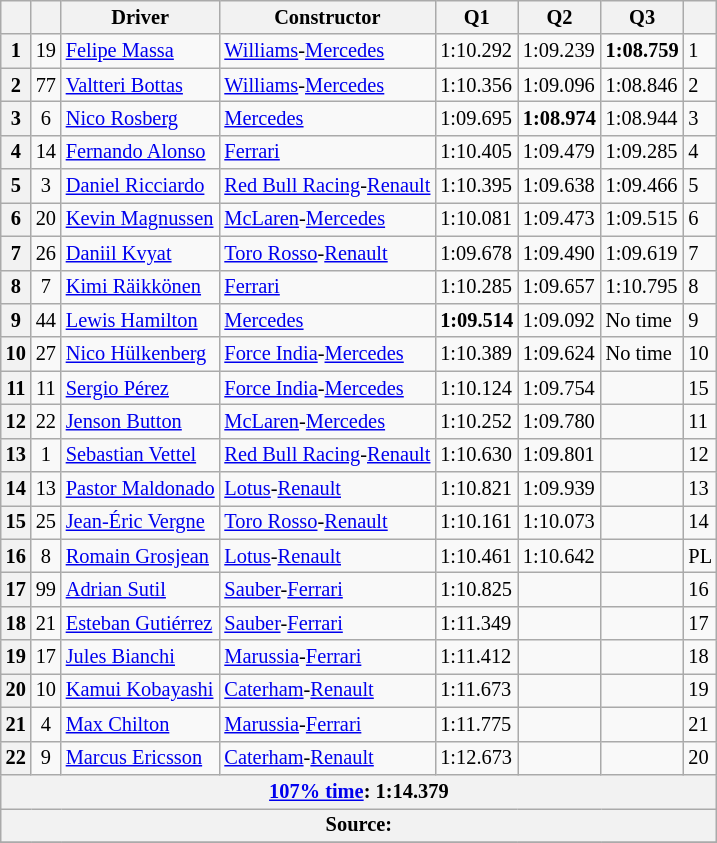<table class="wikitable sortable" style="font-size:85%">
<tr>
<th></th>
<th></th>
<th>Driver</th>
<th>Constructor</th>
<th>Q1</th>
<th>Q2</th>
<th>Q3</th>
<th></th>
</tr>
<tr>
<th>1</th>
<td align="center">19</td>
<td> <a href='#'>Felipe Massa</a></td>
<td><a href='#'>Williams</a>-<a href='#'>Mercedes</a></td>
<td>1:10.292</td>
<td>1:09.239</td>
<td><strong>1:08.759</strong></td>
<td>1</td>
</tr>
<tr>
<th>2</th>
<td align="center">77</td>
<td> <a href='#'>Valtteri Bottas</a></td>
<td><a href='#'>Williams</a>-<a href='#'>Mercedes</a></td>
<td>1:10.356</td>
<td>1:09.096</td>
<td>1:08.846</td>
<td>2</td>
</tr>
<tr>
<th>3</th>
<td align="center">6</td>
<td> <a href='#'>Nico Rosberg</a></td>
<td><a href='#'>Mercedes</a></td>
<td>1:09.695</td>
<td><strong>1:08.974</strong></td>
<td>1:08.944</td>
<td>3</td>
</tr>
<tr>
<th>4</th>
<td align="center">14</td>
<td> <a href='#'>Fernando Alonso</a></td>
<td><a href='#'>Ferrari</a></td>
<td>1:10.405</td>
<td>1:09.479</td>
<td>1:09.285</td>
<td>4</td>
</tr>
<tr>
<th>5</th>
<td align="center">3</td>
<td> <a href='#'>Daniel Ricciardo</a></td>
<td><a href='#'>Red Bull Racing</a>-<a href='#'>Renault</a></td>
<td>1:10.395</td>
<td>1:09.638</td>
<td>1:09.466</td>
<td>5</td>
</tr>
<tr>
<th>6</th>
<td align="center">20</td>
<td> <a href='#'>Kevin Magnussen</a></td>
<td><a href='#'>McLaren</a>-<a href='#'>Mercedes</a></td>
<td>1:10.081</td>
<td>1:09.473</td>
<td>1:09.515</td>
<td>6</td>
</tr>
<tr>
<th>7</th>
<td align="center">26</td>
<td> <a href='#'>Daniil Kvyat</a></td>
<td><a href='#'>Toro Rosso</a>-<a href='#'>Renault</a></td>
<td>1:09.678</td>
<td>1:09.490</td>
<td>1:09.619</td>
<td>7</td>
</tr>
<tr>
<th>8</th>
<td align="center">7</td>
<td> <a href='#'>Kimi Räikkönen</a></td>
<td><a href='#'>Ferrari</a></td>
<td>1:10.285</td>
<td>1:09.657</td>
<td>1:10.795</td>
<td>8</td>
</tr>
<tr>
<th>9</th>
<td align="center">44</td>
<td> <a href='#'>Lewis Hamilton</a></td>
<td><a href='#'>Mercedes</a></td>
<td><strong>1:09.514</strong></td>
<td>1:09.092</td>
<td>No time</td>
<td>9</td>
</tr>
<tr>
<th>10</th>
<td align="center">27</td>
<td> <a href='#'>Nico Hülkenberg</a></td>
<td><a href='#'>Force India</a>-<a href='#'>Mercedes</a></td>
<td>1:10.389</td>
<td>1:09.624</td>
<td>No time</td>
<td>10</td>
</tr>
<tr>
<th>11</th>
<td align="center">11</td>
<td> <a href='#'>Sergio Pérez</a></td>
<td><a href='#'>Force India</a>-<a href='#'>Mercedes</a></td>
<td>1:10.124</td>
<td>1:09.754</td>
<td></td>
<td>15</td>
</tr>
<tr>
<th>12</th>
<td align="center">22</td>
<td> <a href='#'>Jenson Button</a></td>
<td><a href='#'>McLaren</a>-<a href='#'>Mercedes</a></td>
<td>1:10.252</td>
<td>1:09.780</td>
<td></td>
<td>11</td>
</tr>
<tr>
<th>13</th>
<td align="center">1</td>
<td> <a href='#'>Sebastian Vettel</a></td>
<td><a href='#'>Red Bull Racing</a>-<a href='#'>Renault</a></td>
<td>1:10.630</td>
<td>1:09.801</td>
<td></td>
<td>12</td>
</tr>
<tr>
<th>14</th>
<td align="center">13</td>
<td> <a href='#'>Pastor Maldonado</a></td>
<td><a href='#'>Lotus</a>-<a href='#'>Renault</a></td>
<td>1:10.821</td>
<td>1:09.939</td>
<td></td>
<td>13</td>
</tr>
<tr>
<th>15</th>
<td align="center">25</td>
<td> <a href='#'>Jean-Éric Vergne</a></td>
<td><a href='#'>Toro Rosso</a>-<a href='#'>Renault</a></td>
<td>1:10.161</td>
<td>1:10.073</td>
<td></td>
<td>14</td>
</tr>
<tr>
<th>16</th>
<td align="center">8</td>
<td> <a href='#'>Romain Grosjean</a></td>
<td><a href='#'>Lotus</a>-<a href='#'>Renault</a></td>
<td>1:10.461</td>
<td>1:10.642</td>
<td></td>
<td>PL</td>
</tr>
<tr>
<th>17</th>
<td align="center">99</td>
<td> <a href='#'>Adrian Sutil</a></td>
<td><a href='#'>Sauber</a>-<a href='#'>Ferrari</a></td>
<td>1:10.825</td>
<td></td>
<td></td>
<td>16</td>
</tr>
<tr>
<th>18</th>
<td align="center">21</td>
<td> <a href='#'>Esteban Gutiérrez</a></td>
<td><a href='#'>Sauber</a>-<a href='#'>Ferrari</a></td>
<td>1:11.349</td>
<td></td>
<td></td>
<td>17</td>
</tr>
<tr>
<th>19</th>
<td align="center">17</td>
<td> <a href='#'>Jules Bianchi</a></td>
<td><a href='#'>Marussia</a>-<a href='#'>Ferrari</a></td>
<td>1:11.412</td>
<td></td>
<td></td>
<td>18</td>
</tr>
<tr>
<th>20</th>
<td align="center">10</td>
<td> <a href='#'>Kamui Kobayashi</a></td>
<td><a href='#'>Caterham</a>-<a href='#'>Renault</a></td>
<td>1:11.673</td>
<td></td>
<td></td>
<td>19</td>
</tr>
<tr>
<th>21</th>
<td align="center">4</td>
<td> <a href='#'>Max Chilton</a></td>
<td><a href='#'>Marussia</a>-<a href='#'>Ferrari</a></td>
<td>1:11.775</td>
<td></td>
<td></td>
<td>21</td>
</tr>
<tr>
<th>22</th>
<td align="center">9</td>
<td> <a href='#'>Marcus Ericsson</a></td>
<td><a href='#'>Caterham</a>-<a href='#'>Renault</a></td>
<td>1:12.673</td>
<td></td>
<td></td>
<td>20</td>
</tr>
<tr>
<th colspan=8><a href='#'>107% time</a>: 1:14.379</th>
</tr>
<tr>
<th colspan=8>Source:</th>
</tr>
<tr>
</tr>
</table>
